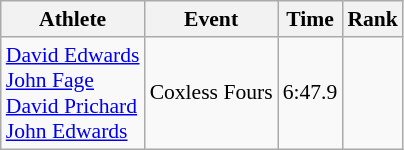<table class="wikitable" style="font-size:90%">
<tr>
<th>Athlete</th>
<th>Event</th>
<th>Time</th>
<th>Rank</th>
</tr>
<tr align =centre>
<td><a href='#'>David Edwards</a><br><a href='#'>John Fage</a><br><a href='#'>David Prichard</a><br> <a href='#'>John Edwards</a></td>
<td>Coxless Fours</td>
<td>6:47.9</td>
<td></td>
</tr>
</table>
